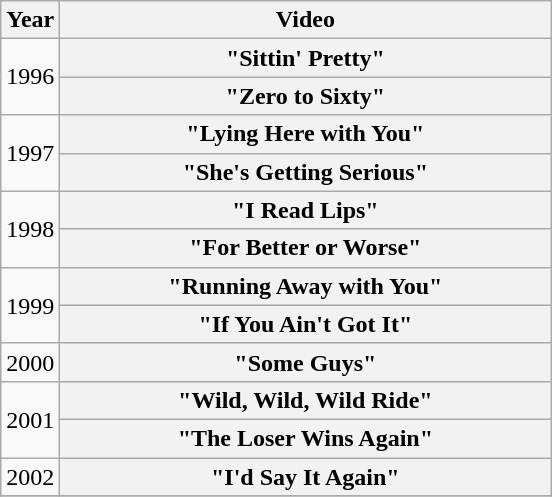<table class="wikitable plainrowheaders">
<tr>
<th>Year</th>
<th style="width:20em;">Video</th>
</tr>
<tr>
<td rowspan="2">1996</td>
<th scope="row">"Sittin' Pretty"</th>
</tr>
<tr>
<th scope="row">"Zero to Sixty"</th>
</tr>
<tr>
<td rowspan="2">1997</td>
<th scope="row">"Lying Here with You"</th>
</tr>
<tr>
<th scope="row">"She's Getting Serious"</th>
</tr>
<tr>
<td rowspan="2">1998</td>
<th scope="row">"I Read Lips"</th>
</tr>
<tr>
<th scope="row">"For Better or Worse"</th>
</tr>
<tr>
<td rowspan="2">1999</td>
<th scope="row">"Running Away with You"</th>
</tr>
<tr>
<th scope="row">"If You Ain't Got It"</th>
</tr>
<tr>
<td>2000</td>
<th scope="row">"Some Guys"</th>
</tr>
<tr>
<td rowspan="2">2001</td>
<th scope="row">"Wild, Wild, Wild Ride"</th>
</tr>
<tr>
<th scope="row">"The Loser Wins Again"</th>
</tr>
<tr>
<td>2002</td>
<th scope="row">"I'd Say It Again"</th>
</tr>
<tr>
</tr>
</table>
